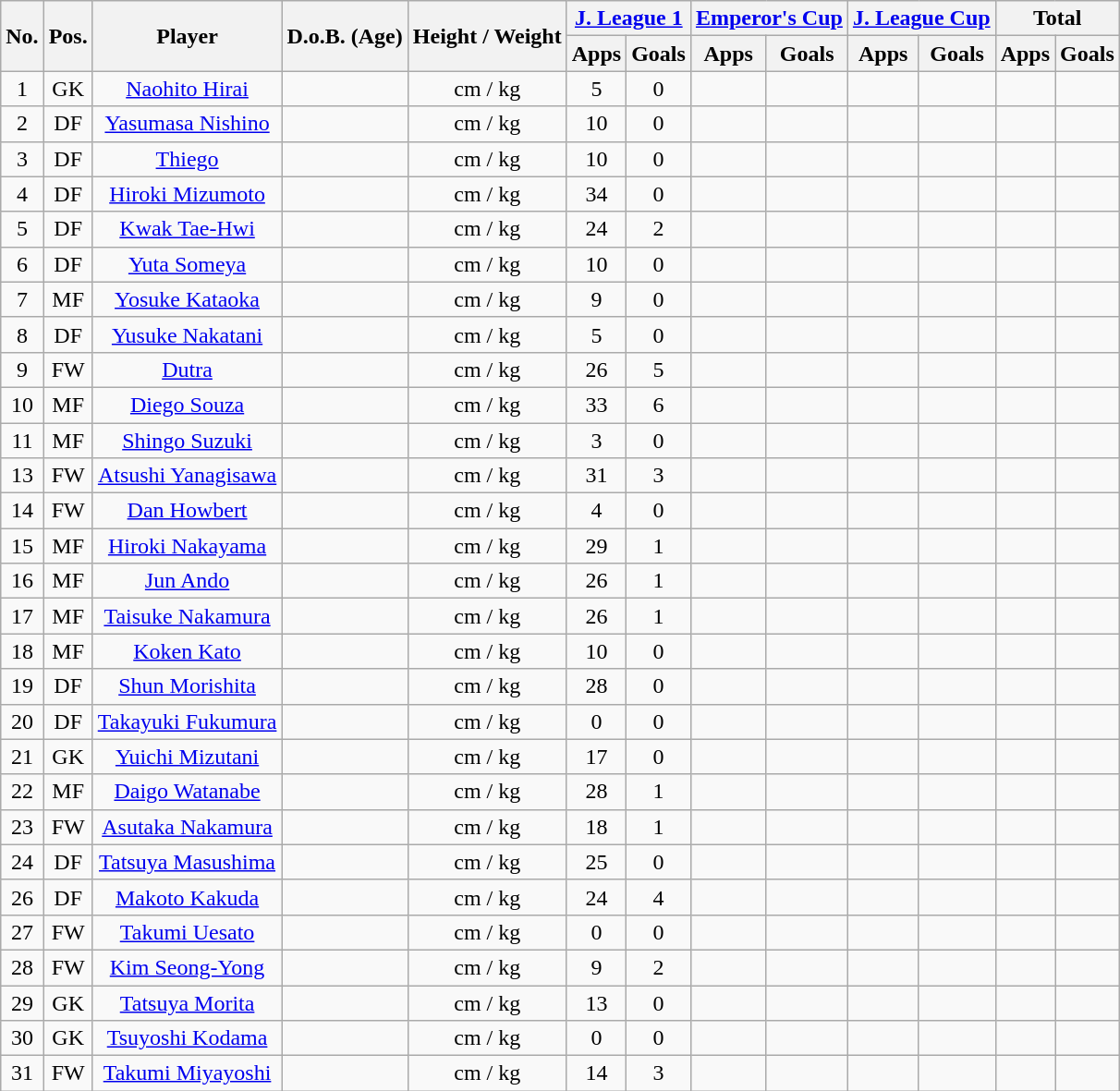<table class="wikitable" style="text-align:center;">
<tr>
<th rowspan="2">No.</th>
<th rowspan="2">Pos.</th>
<th rowspan="2">Player</th>
<th rowspan="2">D.o.B. (Age)</th>
<th rowspan="2">Height / Weight</th>
<th colspan="2"><a href='#'>J. League 1</a></th>
<th colspan="2"><a href='#'>Emperor's Cup</a></th>
<th colspan="2"><a href='#'>J. League Cup</a></th>
<th colspan="2">Total</th>
</tr>
<tr>
<th>Apps</th>
<th>Goals</th>
<th>Apps</th>
<th>Goals</th>
<th>Apps</th>
<th>Goals</th>
<th>Apps</th>
<th>Goals</th>
</tr>
<tr>
<td>1</td>
<td>GK</td>
<td><a href='#'>Naohito Hirai</a></td>
<td></td>
<td>cm / kg</td>
<td>5</td>
<td>0</td>
<td></td>
<td></td>
<td></td>
<td></td>
<td></td>
<td></td>
</tr>
<tr>
<td>2</td>
<td>DF</td>
<td><a href='#'>Yasumasa Nishino</a></td>
<td></td>
<td>cm / kg</td>
<td>10</td>
<td>0</td>
<td></td>
<td></td>
<td></td>
<td></td>
<td></td>
<td></td>
</tr>
<tr>
<td>3</td>
<td>DF</td>
<td><a href='#'>Thiego</a></td>
<td></td>
<td>cm / kg</td>
<td>10</td>
<td>0</td>
<td></td>
<td></td>
<td></td>
<td></td>
<td></td>
<td></td>
</tr>
<tr>
<td>4</td>
<td>DF</td>
<td><a href='#'>Hiroki Mizumoto</a></td>
<td></td>
<td>cm / kg</td>
<td>34</td>
<td>0</td>
<td></td>
<td></td>
<td></td>
<td></td>
<td></td>
<td></td>
</tr>
<tr>
<td>5</td>
<td>DF</td>
<td><a href='#'>Kwak Tae-Hwi</a></td>
<td></td>
<td>cm / kg</td>
<td>24</td>
<td>2</td>
<td></td>
<td></td>
<td></td>
<td></td>
<td></td>
<td></td>
</tr>
<tr>
<td>6</td>
<td>DF</td>
<td><a href='#'>Yuta Someya</a></td>
<td></td>
<td>cm / kg</td>
<td>10</td>
<td>0</td>
<td></td>
<td></td>
<td></td>
<td></td>
<td></td>
<td></td>
</tr>
<tr>
<td>7</td>
<td>MF</td>
<td><a href='#'>Yosuke Kataoka</a></td>
<td></td>
<td>cm / kg</td>
<td>9</td>
<td>0</td>
<td></td>
<td></td>
<td></td>
<td></td>
<td></td>
<td></td>
</tr>
<tr>
<td>8</td>
<td>DF</td>
<td><a href='#'>Yusuke Nakatani</a></td>
<td></td>
<td>cm / kg</td>
<td>5</td>
<td>0</td>
<td></td>
<td></td>
<td></td>
<td></td>
<td></td>
<td></td>
</tr>
<tr>
<td>9</td>
<td>FW</td>
<td><a href='#'>Dutra</a></td>
<td></td>
<td>cm / kg</td>
<td>26</td>
<td>5</td>
<td></td>
<td></td>
<td></td>
<td></td>
<td></td>
<td></td>
</tr>
<tr>
<td>10</td>
<td>MF</td>
<td><a href='#'>Diego Souza</a></td>
<td></td>
<td>cm / kg</td>
<td>33</td>
<td>6</td>
<td></td>
<td></td>
<td></td>
<td></td>
<td></td>
<td></td>
</tr>
<tr>
<td>11</td>
<td>MF</td>
<td><a href='#'>Shingo Suzuki</a></td>
<td></td>
<td>cm / kg</td>
<td>3</td>
<td>0</td>
<td></td>
<td></td>
<td></td>
<td></td>
<td></td>
<td></td>
</tr>
<tr>
<td>13</td>
<td>FW</td>
<td><a href='#'>Atsushi Yanagisawa</a></td>
<td></td>
<td>cm / kg</td>
<td>31</td>
<td>3</td>
<td></td>
<td></td>
<td></td>
<td></td>
<td></td>
<td></td>
</tr>
<tr>
<td>14</td>
<td>FW</td>
<td><a href='#'>Dan Howbert</a></td>
<td></td>
<td>cm / kg</td>
<td>4</td>
<td>0</td>
<td></td>
<td></td>
<td></td>
<td></td>
<td></td>
<td></td>
</tr>
<tr>
<td>15</td>
<td>MF</td>
<td><a href='#'>Hiroki Nakayama</a></td>
<td></td>
<td>cm / kg</td>
<td>29</td>
<td>1</td>
<td></td>
<td></td>
<td></td>
<td></td>
<td></td>
<td></td>
</tr>
<tr>
<td>16</td>
<td>MF</td>
<td><a href='#'>Jun Ando</a></td>
<td></td>
<td>cm / kg</td>
<td>26</td>
<td>1</td>
<td></td>
<td></td>
<td></td>
<td></td>
<td></td>
<td></td>
</tr>
<tr>
<td>17</td>
<td>MF</td>
<td><a href='#'>Taisuke Nakamura</a></td>
<td></td>
<td>cm / kg</td>
<td>26</td>
<td>1</td>
<td></td>
<td></td>
<td></td>
<td></td>
<td></td>
<td></td>
</tr>
<tr>
<td>18</td>
<td>MF</td>
<td><a href='#'>Koken Kato</a></td>
<td></td>
<td>cm / kg</td>
<td>10</td>
<td>0</td>
<td></td>
<td></td>
<td></td>
<td></td>
<td></td>
<td></td>
</tr>
<tr>
<td>19</td>
<td>DF</td>
<td><a href='#'>Shun Morishita</a></td>
<td></td>
<td>cm / kg</td>
<td>28</td>
<td>0</td>
<td></td>
<td></td>
<td></td>
<td></td>
<td></td>
<td></td>
</tr>
<tr>
<td>20</td>
<td>DF</td>
<td><a href='#'>Takayuki Fukumura</a></td>
<td></td>
<td>cm / kg</td>
<td>0</td>
<td>0</td>
<td></td>
<td></td>
<td></td>
<td></td>
<td></td>
<td></td>
</tr>
<tr>
<td>21</td>
<td>GK</td>
<td><a href='#'>Yuichi Mizutani</a></td>
<td></td>
<td>cm / kg</td>
<td>17</td>
<td>0</td>
<td></td>
<td></td>
<td></td>
<td></td>
<td></td>
<td></td>
</tr>
<tr>
<td>22</td>
<td>MF</td>
<td><a href='#'>Daigo Watanabe</a></td>
<td></td>
<td>cm / kg</td>
<td>28</td>
<td>1</td>
<td></td>
<td></td>
<td></td>
<td></td>
<td></td>
<td></td>
</tr>
<tr>
<td>23</td>
<td>FW</td>
<td><a href='#'>Asutaka Nakamura</a></td>
<td></td>
<td>cm / kg</td>
<td>18</td>
<td>1</td>
<td></td>
<td></td>
<td></td>
<td></td>
<td></td>
<td></td>
</tr>
<tr>
<td>24</td>
<td>DF</td>
<td><a href='#'>Tatsuya Masushima</a></td>
<td></td>
<td>cm / kg</td>
<td>25</td>
<td>0</td>
<td></td>
<td></td>
<td></td>
<td></td>
<td></td>
<td></td>
</tr>
<tr>
<td>26</td>
<td>DF</td>
<td><a href='#'>Makoto Kakuda</a></td>
<td></td>
<td>cm / kg</td>
<td>24</td>
<td>4</td>
<td></td>
<td></td>
<td></td>
<td></td>
<td></td>
<td></td>
</tr>
<tr>
<td>27</td>
<td>FW</td>
<td><a href='#'>Takumi Uesato</a></td>
<td></td>
<td>cm / kg</td>
<td>0</td>
<td>0</td>
<td></td>
<td></td>
<td></td>
<td></td>
<td></td>
<td></td>
</tr>
<tr>
<td>28</td>
<td>FW</td>
<td><a href='#'>Kim Seong-Yong</a></td>
<td></td>
<td>cm / kg</td>
<td>9</td>
<td>2</td>
<td></td>
<td></td>
<td></td>
<td></td>
<td></td>
<td></td>
</tr>
<tr>
<td>29</td>
<td>GK</td>
<td><a href='#'>Tatsuya Morita</a></td>
<td></td>
<td>cm / kg</td>
<td>13</td>
<td>0</td>
<td></td>
<td></td>
<td></td>
<td></td>
<td></td>
<td></td>
</tr>
<tr>
<td>30</td>
<td>GK</td>
<td><a href='#'>Tsuyoshi Kodama</a></td>
<td></td>
<td>cm / kg</td>
<td>0</td>
<td>0</td>
<td></td>
<td></td>
<td></td>
<td></td>
<td></td>
<td></td>
</tr>
<tr>
<td>31</td>
<td>FW</td>
<td><a href='#'>Takumi Miyayoshi</a></td>
<td></td>
<td>cm / kg</td>
<td>14</td>
<td>3</td>
<td></td>
<td></td>
<td></td>
<td></td>
<td></td>
<td></td>
</tr>
</table>
